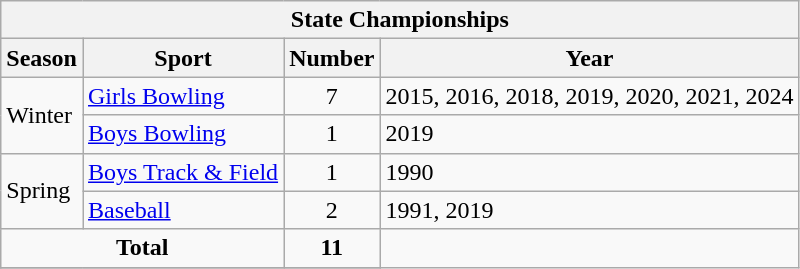<table class="wikitable">
<tr>
<th colspan="4">State Championships</th>
</tr>
<tr>
<th>Season</th>
<th>Sport</th>
<th>Number</th>
<th>Year</th>
</tr>
<tr>
<td rowspan="2">Winter</td>
<td><a href='#'>Girls Bowling</a></td>
<td align="center">7</td>
<td>2015, 2016, 2018, 2019, 2020, 2021, 2024</td>
</tr>
<tr>
<td><a href='#'>Boys Bowling</a></td>
<td align="center">1</td>
<td>2019</td>
</tr>
<tr>
<td rowspan="2">Spring</td>
<td><a href='#'>Boys Track & Field</a></td>
<td align="center">1</td>
<td>1990</td>
</tr>
<tr>
<td><a href='#'>Baseball</a></td>
<td align="center">2</td>
<td>1991, 2019</td>
</tr>
<tr>
<td align="center" colspan="2"><strong>Total</strong></td>
<td align="center"><strong>11</strong></td>
</tr>
<tr>
</tr>
</table>
